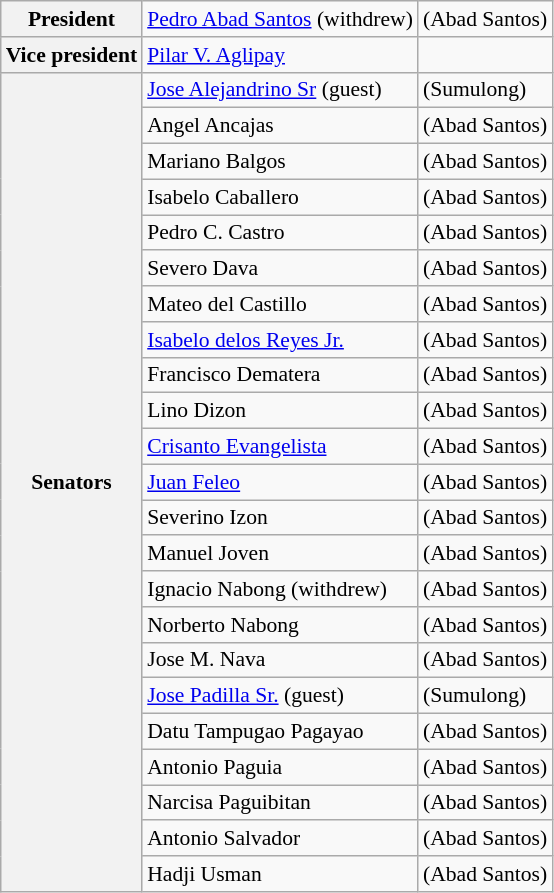<table class=wikitable style="font-size:90%">
<tr>
<th>President</th>
<td><a href='#'>Pedro Abad Santos</a> (withdrew)</td>
<td> (Abad Santos)</td>
</tr>
<tr>
<th>Vice president</th>
<td><a href='#'>Pilar V. Aglipay</a></td>
<td></td>
</tr>
<tr>
<th rowspan="23">Senators</th>
<td><a href='#'>Jose Alejandrino Sr</a> (guest)</td>
<td> (Sumulong)</td>
</tr>
<tr>
<td>Angel Ancajas</td>
<td> (Abad Santos)</td>
</tr>
<tr>
<td>Mariano Balgos</td>
<td> (Abad Santos)</td>
</tr>
<tr>
<td>Isabelo Caballero</td>
<td> (Abad Santos)</td>
</tr>
<tr>
<td>Pedro C. Castro</td>
<td> (Abad Santos)</td>
</tr>
<tr>
<td>Severo Dava</td>
<td> (Abad Santos)</td>
</tr>
<tr>
<td>Mateo del Castillo</td>
<td> (Abad Santos)</td>
</tr>
<tr>
<td><a href='#'>Isabelo delos Reyes Jr.</a></td>
<td> (Abad Santos)</td>
</tr>
<tr>
<td>Francisco Dematera</td>
<td> (Abad Santos)</td>
</tr>
<tr>
<td>Lino Dizon</td>
<td> (Abad Santos)</td>
</tr>
<tr>
<td><a href='#'>Crisanto Evangelista</a></td>
<td> (Abad Santos)</td>
</tr>
<tr>
<td><a href='#'>Juan Feleo</a></td>
<td> (Abad Santos)</td>
</tr>
<tr>
<td>Severino Izon</td>
<td> (Abad Santos)</td>
</tr>
<tr>
<td>Manuel Joven</td>
<td> (Abad Santos)</td>
</tr>
<tr>
<td>Ignacio Nabong (withdrew)</td>
<td> (Abad Santos)</td>
</tr>
<tr>
<td>Norberto Nabong</td>
<td> (Abad Santos)</td>
</tr>
<tr>
<td>Jose M. Nava</td>
<td> (Abad Santos)</td>
</tr>
<tr>
<td><a href='#'>Jose Padilla Sr.</a> (guest)</td>
<td> (Sumulong)</td>
</tr>
<tr>
<td>Datu Tampugao Pagayao</td>
<td> (Abad Santos)</td>
</tr>
<tr>
<td>Antonio Paguia</td>
<td> (Abad Santos)</td>
</tr>
<tr>
<td>Narcisa Paguibitan</td>
<td> (Abad Santos)</td>
</tr>
<tr>
<td>Antonio Salvador</td>
<td> (Abad Santos)</td>
</tr>
<tr>
<td>Hadji Usman</td>
<td> (Abad Santos)</td>
</tr>
</table>
